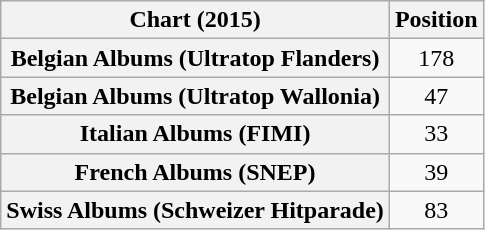<table class="wikitable sortable plainrowheaders"  style="text-align:center">
<tr>
<th>Chart (2015)</th>
<th>Position</th>
</tr>
<tr>
<th scope="row">Belgian Albums (Ultratop Flanders)</th>
<td>178</td>
</tr>
<tr>
<th scope="row">Belgian Albums (Ultratop Wallonia)</th>
<td>47</td>
</tr>
<tr>
<th scope="row">Italian Albums (FIMI)</th>
<td align="center">33</td>
</tr>
<tr>
<th scope="row">French Albums (SNEP)</th>
<td align="center">39</td>
</tr>
<tr>
<th scope="row">Swiss Albums (Schweizer Hitparade)</th>
<td>83</td>
</tr>
</table>
